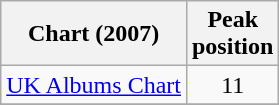<table class="wikitable">
<tr>
<th align="center">Chart (2007)</th>
<th align="center">Peak<br>position</th>
</tr>
<tr>
<td align="left"><a href='#'>UK Albums Chart</a></td>
<td align="center">11</td>
</tr>
<tr>
</tr>
</table>
